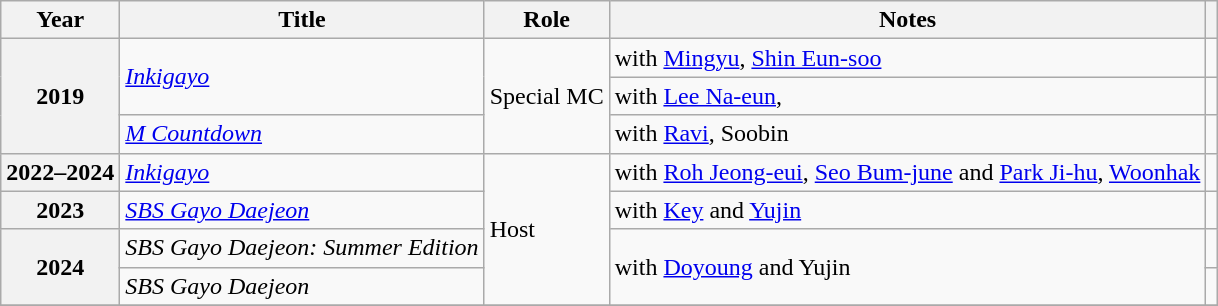<table class="wikitable plainrowheaders sortable">
<tr>
<th scope="col">Year</th>
<th scope="col">Title</th>
<th scope="col">Role</th>
<th scope="col" class="unsortable">Notes</th>
<th scope="col" class="unsortable"></th>
</tr>
<tr>
<th scope="row" rowspan="3">2019</th>
<td rowspan="2"><em><a href='#'>Inkigayo</a></em></td>
<td rowspan="3">Special MC</td>
<td>with <a href='#'>Mingyu</a>, <a href='#'>Shin Eun-soo</a></td>
<td style="text-align:center"></td>
</tr>
<tr>
<td>with <a href='#'>Lee Na-eun</a>, </td>
<td style="text-align:center"></td>
</tr>
<tr>
<td><em><a href='#'>M Countdown</a></em></td>
<td>with <a href='#'>Ravi</a>, Soobin</td>
<td style="text-align:center"></td>
</tr>
<tr>
<th scope="row">2022–2024</th>
<td><em><a href='#'>Inkigayo</a></em></td>
<td rowspan="4">Host</td>
<td>with <a href='#'>Roh Jeong-eui</a>, <a href='#'>Seo Bum-june</a> and <a href='#'>Park Ji-hu</a>, <a href='#'>Woonhak</a></td>
<td style="text-align:center"></td>
</tr>
<tr>
<th scope="row">2023</th>
<td><em><a href='#'>SBS Gayo Daejeon</a></em></td>
<td>with <a href='#'>Key</a> and <a href='#'>Yujin</a></td>
<td style="text-align:center"></td>
</tr>
<tr>
<th scope="row" rowspan="2">2024</th>
<td><em>SBS Gayo Daejeon: Summer Edition</em></td>
<td rowspan="2">with <a href='#'>Doyoung</a> and Yujin</td>
<td style="text-align:center"></td>
</tr>
<tr>
<td><em>SBS Gayo Daejeon</em></td>
<td style="text-align:center"></td>
</tr>
<tr>
</tr>
</table>
